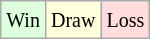<table class="wikitable">
<tr>
<td style="background-color: #ddffdd;"><small>Win</small></td>
<td style="background-color: #ffffdd;"><small>Draw</small></td>
<td style="background-color: #ffdddd;"><small>Loss</small></td>
</tr>
</table>
